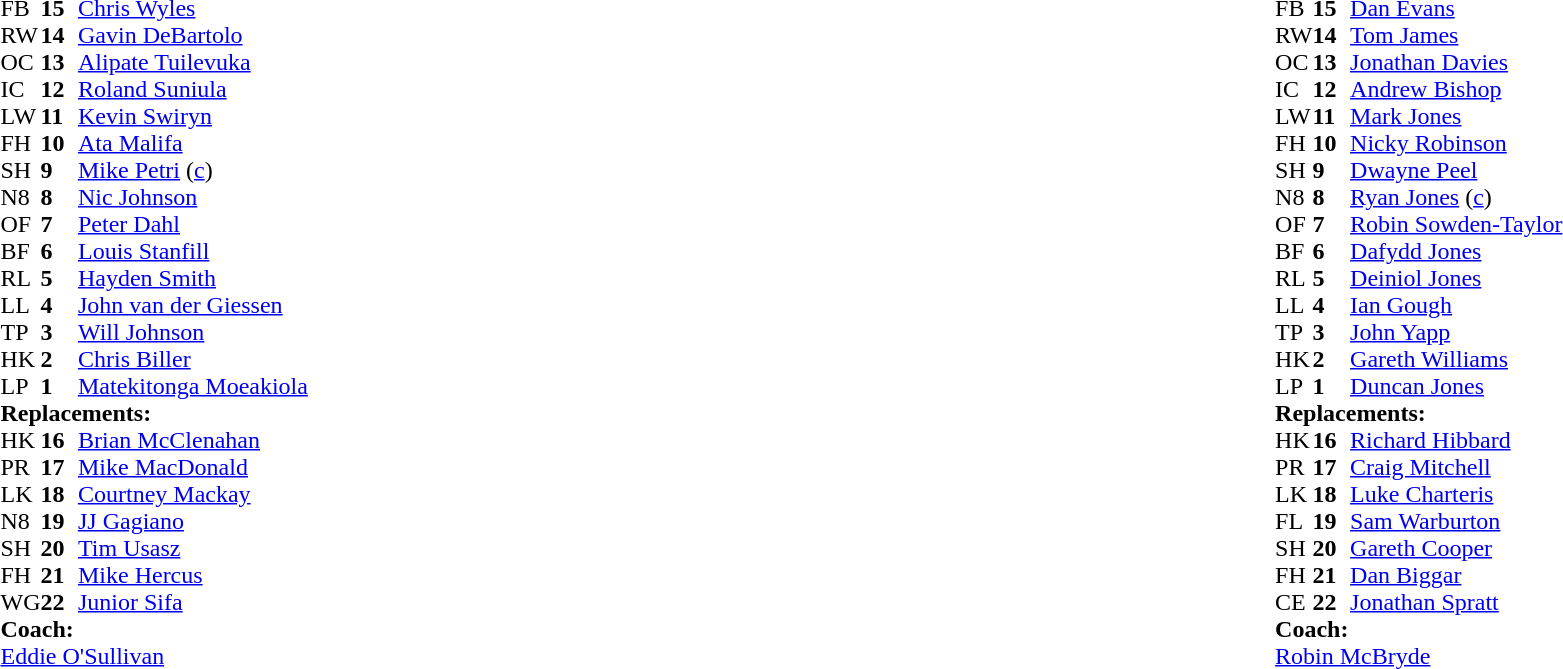<table style="width:100%">
<tr>
<td style="vertical-align:top; width:50%"><br><table cellspacing="0" cellpadding="0">
<tr>
<th width="25"></th>
<th width="25"></th>
</tr>
<tr>
<td>FB</td>
<td><strong>15</strong></td>
<td><a href='#'>Chris Wyles</a></td>
</tr>
<tr>
<td>RW</td>
<td><strong>14</strong></td>
<td><a href='#'>Gavin DeBartolo</a></td>
</tr>
<tr>
<td>OC</td>
<td><strong>13</strong></td>
<td><a href='#'>Alipate Tuilevuka</a></td>
</tr>
<tr>
<td>IC</td>
<td><strong>12</strong></td>
<td><a href='#'>Roland Suniula</a></td>
</tr>
<tr>
<td>LW</td>
<td><strong>11</strong></td>
<td><a href='#'>Kevin Swiryn</a></td>
<td></td>
<td></td>
</tr>
<tr>
<td>FH</td>
<td><strong>10</strong></td>
<td><a href='#'>Ata Malifa</a></td>
<td></td>
<td></td>
</tr>
<tr>
<td>SH</td>
<td><strong>9</strong></td>
<td><a href='#'>Mike Petri</a> (<a href='#'>c</a>)</td>
<td></td>
<td></td>
</tr>
<tr>
<td>N8</td>
<td><strong>8</strong></td>
<td><a href='#'>Nic Johnson</a></td>
</tr>
<tr>
<td>OF</td>
<td><strong>7</strong></td>
<td><a href='#'>Peter Dahl</a></td>
</tr>
<tr>
<td>BF</td>
<td><strong>6</strong></td>
<td><a href='#'>Louis Stanfill</a></td>
<td></td>
</tr>
<tr>
<td>RL</td>
<td><strong>5</strong></td>
<td><a href='#'>Hayden Smith</a></td>
</tr>
<tr>
<td>LL</td>
<td><strong>4</strong></td>
<td><a href='#'>John van der Giessen</a></td>
</tr>
<tr>
<td>TP</td>
<td><strong>3</strong></td>
<td><a href='#'>Will Johnson</a></td>
<td></td>
<td></td>
</tr>
<tr>
<td>HK</td>
<td><strong>2</strong></td>
<td><a href='#'>Chris Biller</a></td>
<td></td>
<td></td>
</tr>
<tr>
<td>LP</td>
<td><strong>1</strong></td>
<td><a href='#'>Matekitonga Moeakiola</a></td>
<td></td>
<td></td>
</tr>
<tr>
<td colspan="3"><strong>Replacements:</strong></td>
</tr>
<tr>
<td>HK</td>
<td><strong>16</strong></td>
<td><a href='#'>Brian McClenahan</a></td>
<td></td>
<td></td>
</tr>
<tr>
<td>PR</td>
<td><strong>17</strong></td>
<td><a href='#'>Mike MacDonald</a></td>
<td></td>
<td></td>
</tr>
<tr>
<td>LK</td>
<td><strong>18</strong></td>
<td><a href='#'>Courtney Mackay</a></td>
</tr>
<tr>
<td>N8</td>
<td><strong>19</strong></td>
<td><a href='#'>JJ Gagiano</a></td>
<td></td>
<td></td>
</tr>
<tr>
<td>SH</td>
<td><strong>20</strong></td>
<td><a href='#'>Tim Usasz</a></td>
<td></td>
<td></td>
</tr>
<tr>
<td>FH</td>
<td><strong>21</strong></td>
<td><a href='#'>Mike Hercus</a></td>
<td></td>
<td></td>
</tr>
<tr>
<td>WG</td>
<td><strong>22</strong></td>
<td><a href='#'>Junior Sifa</a></td>
<td></td>
<td></td>
</tr>
<tr>
<td colspan="3"><strong>Coach:</strong></td>
</tr>
<tr>
<td colspan="3"> <a href='#'>Eddie O'Sullivan</a></td>
</tr>
</table>
</td>
<td style="vertical-align:top"></td>
<td style="vertical-align:top;width:50%"><br><table cellspacing="0" cellpadding="0" style="margin:auto">
<tr>
<th width="25"></th>
<th width="25"></th>
</tr>
<tr>
<td>FB</td>
<td><strong>15</strong></td>
<td><a href='#'>Dan Evans</a></td>
<td></td>
<td></td>
</tr>
<tr>
<td>RW</td>
<td><strong>14</strong></td>
<td><a href='#'>Tom James</a></td>
<td></td>
<td></td>
</tr>
<tr>
<td>OC</td>
<td><strong>13</strong></td>
<td><a href='#'>Jonathan Davies</a></td>
</tr>
<tr>
<td>IC</td>
<td><strong>12</strong></td>
<td><a href='#'>Andrew Bishop</a></td>
</tr>
<tr>
<td>LW</td>
<td><strong>11</strong></td>
<td><a href='#'>Mark Jones</a></td>
</tr>
<tr>
<td>FH</td>
<td><strong>10</strong></td>
<td><a href='#'>Nicky Robinson</a></td>
<td></td>
<td></td>
</tr>
<tr>
<td>SH</td>
<td><strong>9</strong></td>
<td><a href='#'>Dwayne Peel</a></td>
</tr>
<tr>
<td>N8</td>
<td><strong>8</strong></td>
<td><a href='#'>Ryan Jones</a> (<a href='#'>c</a>)</td>
<td></td>
<td></td>
</tr>
<tr>
<td>OF</td>
<td><strong>7</strong></td>
<td><a href='#'>Robin Sowden-Taylor</a></td>
<td></td>
<td></td>
</tr>
<tr>
<td>BF</td>
<td><strong>6</strong></td>
<td><a href='#'>Dafydd Jones</a></td>
</tr>
<tr>
<td>RL</td>
<td><strong>5</strong></td>
<td><a href='#'>Deiniol Jones</a></td>
</tr>
<tr>
<td>LL</td>
<td><strong>4</strong></td>
<td><a href='#'>Ian Gough</a></td>
<td></td>
<td></td>
</tr>
<tr>
<td>TP</td>
<td><strong>3</strong></td>
<td><a href='#'>John Yapp</a></td>
<td></td>
<td></td>
<td></td>
</tr>
<tr>
<td>HK</td>
<td><strong>2</strong></td>
<td><a href='#'>Gareth Williams</a></td>
</tr>
<tr>
<td>LP</td>
<td><strong>1</strong></td>
<td><a href='#'>Duncan Jones</a></td>
<td></td>
<td></td>
<td></td>
</tr>
<tr>
<td colspan="3"><strong>Replacements:</strong></td>
</tr>
<tr>
<td>HK</td>
<td><strong>16</strong></td>
<td><a href='#'>Richard Hibbard</a></td>
<td></td>
<td></td>
</tr>
<tr>
<td>PR</td>
<td><strong>17</strong></td>
<td><a href='#'>Craig Mitchell</a></td>
<td></td>
<td></td>
</tr>
<tr>
<td>LK</td>
<td><strong>18</strong></td>
<td><a href='#'>Luke Charteris</a></td>
<td></td>
<td></td>
</tr>
<tr>
<td>FL</td>
<td><strong>19</strong></td>
<td><a href='#'>Sam Warburton</a></td>
<td></td>
<td></td>
</tr>
<tr>
<td>SH</td>
<td><strong>20</strong></td>
<td><a href='#'>Gareth Cooper</a></td>
<td></td>
<td></td>
</tr>
<tr>
<td>FH</td>
<td><strong>21</strong></td>
<td><a href='#'>Dan Biggar</a></td>
<td></td>
<td></td>
</tr>
<tr>
<td>CE</td>
<td><strong>22</strong></td>
<td><a href='#'>Jonathan Spratt</a></td>
<td></td>
<td></td>
</tr>
<tr>
<td colspan="3"><strong>Coach:</strong></td>
</tr>
<tr>
<td colspan="3"> <a href='#'>Robin McBryde</a></td>
</tr>
</table>
</td>
</tr>
</table>
